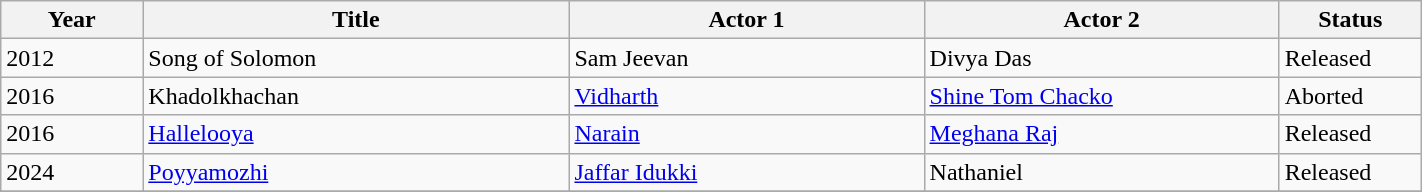<table class="wikitable plainrowheaders sortable" style="width:75%">
<tr>
<th scope="col" style="width:10%">Year</th>
<th scope="col" style="width:30%">Title</th>
<th scope="col" style="width:25%">Actor 1</th>
<th scope="col" style="width:25%">Actor 2</th>
<th scope="col" style="width:20%">Status</th>
</tr>
<tr>
<td>2012</td>
<td>Song of Solomon</td>
<td>Sam Jeevan</td>
<td>Divya Das</td>
<td>Released</td>
</tr>
<tr>
<td>2016</td>
<td>Khadolkhachan</td>
<td><a href='#'>Vidharth</a></td>
<td><a href='#'>Shine Tom Chacko</a></td>
<td>Aborted</td>
</tr>
<tr>
<td>2016</td>
<td><a href='#'>Hallelooya</a></td>
<td><a href='#'>Narain</a></td>
<td><a href='#'>Meghana Raj</a></td>
<td>Released</td>
</tr>
<tr>
<td>2024</td>
<td><a href='#'>Poyyamozhi</a></td>
<td><a href='#'>Jaffar Idukki</a></td>
<td>Nathaniel</td>
<td>Released</td>
</tr>
<tr>
</tr>
</table>
